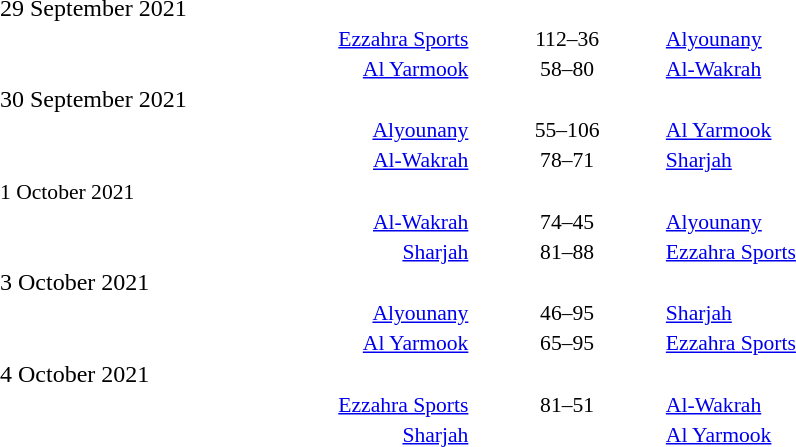<table style="width:100%;" cellspacing="1">
<tr>
<th width=25%></th>
<th width=2%></th>
<th width=6%></th>
<th width=2%></th>
<th width=25%></th>
</tr>
<tr>
<td>29 September 2021</td>
</tr>
<tr style=font-size:90%>
<td align=right><a href='#'>Ezzahra Sports</a> </td>
<td></td>
<td align=center>112–36</td>
<td></td>
<td> <a href='#'>Alyounany</a></td>
<td></td>
</tr>
<tr style=font-size:90%>
<td align=right><a href='#'>Al Yarmook</a> </td>
<td></td>
<td align=center>58–80</td>
<td></td>
<td> <a href='#'>Al-Wakrah</a></td>
<td></td>
</tr>
<tr>
<td>30 September 2021</td>
</tr>
<tr style=font-size:90%>
<td align=right><a href='#'>Alyounany</a> </td>
<td></td>
<td align=center>55–106</td>
<td></td>
<td> <a href='#'>Al Yarmook</a></td>
<td></td>
</tr>
<tr style=font-size:90%>
<td align=right><a href='#'>Al-Wakrah</a> </td>
<td></td>
<td align=center>78–71</td>
<td></td>
<td> <a href='#'>Sharjah</a></td>
<td></td>
</tr>
<tr>
</tr>
<tr style=font-size:90%>
<td>1 October 2021</td>
</tr>
<tr style=font-size:90%>
<td align=right><a href='#'>Al-Wakrah</a> </td>
<td></td>
<td align=center>74–45</td>
<td></td>
<td> <a href='#'>Alyounany</a></td>
<td></td>
</tr>
<tr style=font-size:90%>
<td align=right><a href='#'>Sharjah</a> </td>
<td></td>
<td align=center>81–88</td>
<td></td>
<td> <a href='#'>Ezzahra Sports</a></td>
<td></td>
</tr>
<tr>
<td>3 October 2021</td>
</tr>
<tr style=font-size:90%>
<td align=right><a href='#'>Alyounany</a> </td>
<td></td>
<td align=center>46–95</td>
<td></td>
<td> <a href='#'>Sharjah</a></td>
<td></td>
</tr>
<tr style=font-size:90%>
<td align=right><a href='#'>Al Yarmook</a> </td>
<td></td>
<td align=center>65–95</td>
<td></td>
<td> <a href='#'>Ezzahra Sports</a></td>
<td></td>
</tr>
<tr>
<td>4 October 2021</td>
</tr>
<tr style=font-size:90%>
<td align=right><a href='#'>Ezzahra Sports</a> </td>
<td></td>
<td align=center>81–51</td>
<td></td>
<td> <a href='#'>Al-Wakrah</a></td>
<td></td>
</tr>
<tr style=font-size:90%>
<td align=right><a href='#'>Sharjah</a> </td>
<td></td>
<td align=center></td>
<td></td>
<td> <a href='#'>Al Yarmook</a></td>
<td></td>
</tr>
<tr>
</tr>
</table>
